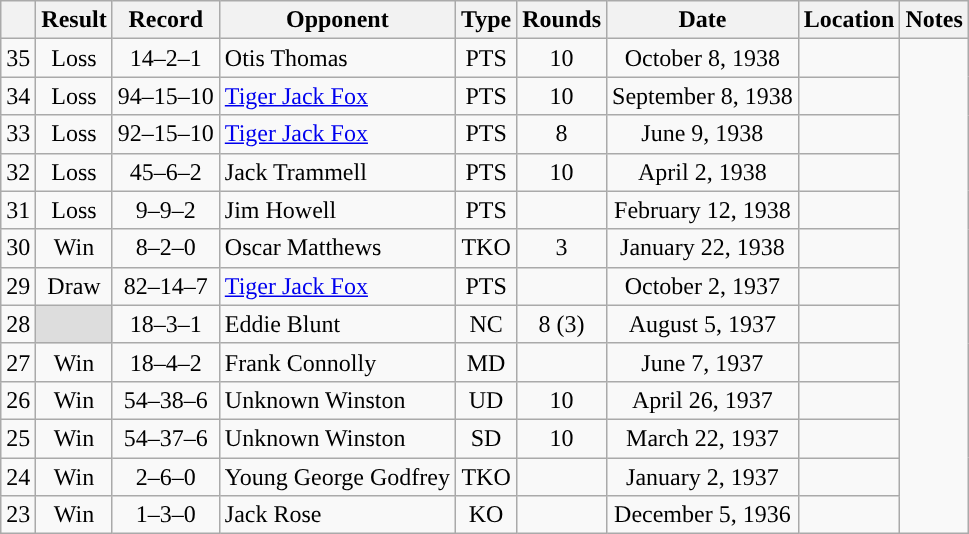<table class="wikitable" style="text-align:center">
<tr>
<th></th>
<th>Result</th>
<th>Record</th>
<th>Opponent</th>
<th>Type</th>
<th>Rounds</th>
<th>Date</th>
<th>Location</th>
<th>Notes</th>
</tr>
<tr>
<td>35</td>
<td>Loss</td>
<td>14–2–1</td>
<td style="text-align:left;">Otis Thomas</td>
<td>PTS</td>
<td>10</td>
<td>October 8, 1938</td>
<td style="text-align:left;"></td>
</tr>
<tr>
<td>34</td>
<td>Loss</td>
<td>94–15–10</td>
<td style="text-align:left;"><a href='#'>Tiger Jack Fox</a></td>
<td>PTS</td>
<td>10</td>
<td>September 8, 1938</td>
<td style="text-align:left;"></td>
</tr>
<tr>
<td>33</td>
<td>Loss</td>
<td>92–15–10</td>
<td style="text-align:left;"><a href='#'>Tiger Jack Fox</a></td>
<td>PTS</td>
<td>8</td>
<td>June 9, 1938</td>
<td style="text-align:left;"></td>
</tr>
<tr>
<td>32</td>
<td>Loss</td>
<td>45–6–2</td>
<td style="text-align:left;">Jack Trammell</td>
<td>PTS</td>
<td>10</td>
<td>April 2, 1938</td>
<td style="text-align:left;"></td>
</tr>
<tr>
<td>31</td>
<td>Loss</td>
<td>9–9–2</td>
<td style="text-align:left;">Jim Howell</td>
<td>PTS</td>
<td></td>
<td>February 12, 1938</td>
<td style="text-align:left;"></td>
</tr>
<tr>
<td>30</td>
<td>Win</td>
<td>8–2–0</td>
<td style="text-align:left;">Oscar Matthews</td>
<td>TKO</td>
<td>3</td>
<td>January 22, 1938</td>
<td style="text-align:left;"></td>
</tr>
<tr>
<td>29</td>
<td>Draw</td>
<td>82–14–7</td>
<td style="text-align:left;"><a href='#'>Tiger Jack Fox</a></td>
<td>PTS</td>
<td></td>
<td>October 2, 1937</td>
<td style="text-align:left;"></td>
</tr>
<tr>
<td>28</td>
<td style="background:#DDD"></td>
<td>18–3–1</td>
<td style="text-align:left;">Eddie Blunt</td>
<td>NC</td>
<td>8 (3)</td>
<td>August 5, 1937</td>
<td style="text-align:left;"></td>
</tr>
<tr>
<td>27</td>
<td>Win</td>
<td>18–4–2</td>
<td style="text-align:left;">Frank Connolly</td>
<td>MD</td>
<td></td>
<td>June 7, 1937</td>
<td style="text-align:left;"></td>
</tr>
<tr>
<td>26</td>
<td>Win</td>
<td>54–38–6</td>
<td style="text-align:left;">Unknown Winston</td>
<td>UD</td>
<td>10</td>
<td>April 26, 1937</td>
<td style="text-align:left;"></td>
</tr>
<tr>
<td>25</td>
<td>Win</td>
<td>54–37–6</td>
<td style="text-align:left;">Unknown Winston</td>
<td>SD</td>
<td>10</td>
<td>March 22, 1937</td>
<td style="text-align:left;"></td>
</tr>
<tr>
<td>24</td>
<td>Win</td>
<td>2–6–0</td>
<td style="text-align:left;">Young George Godfrey</td>
<td>TKO</td>
<td></td>
<td>January 2, 1937</td>
<td style="text-align:left;"></td>
</tr>
<tr>
<td>23</td>
<td>Win</td>
<td>1–3–0</td>
<td style="text-align:left;">Jack Rose</td>
<td>KO</td>
<td></td>
<td>December 5, 1936</td>
<td style="text-align:left;"></td>
</tr>
</table>
